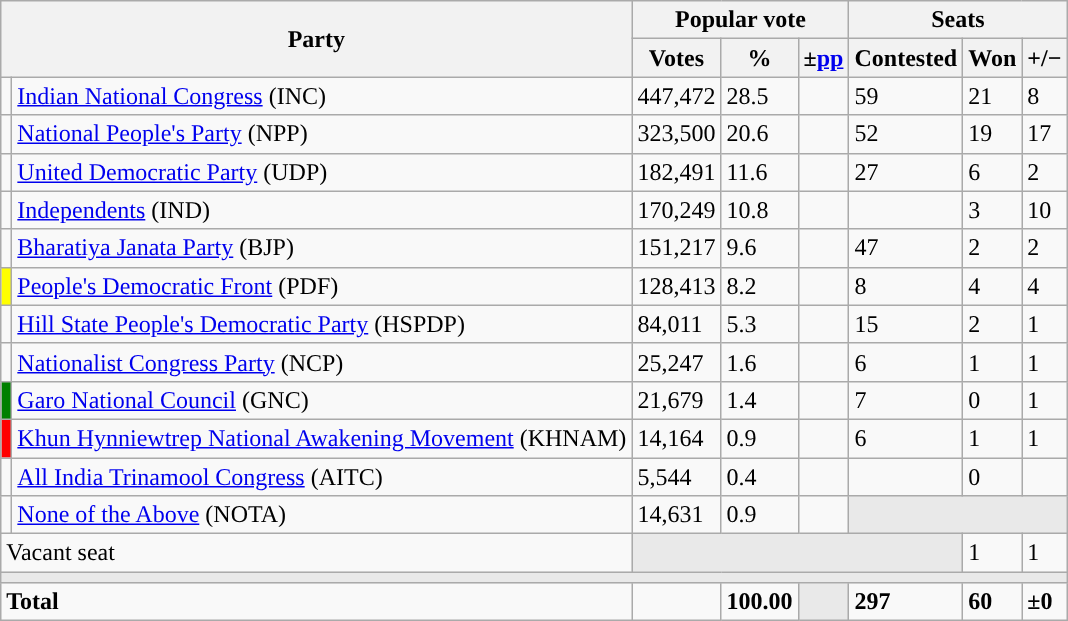<table class="wikitable">
<tr>
<th colspan="2" rowspan="2">Party</th>
<th colspan="3">Popular vote</th>
<th colspan="3">Seats</th>
</tr>
<tr>
<th>Votes</th>
<th>%</th>
<th>±<a href='#'>pp</a></th>
<th>Contested</th>
<th>Won</th>
<th><strong>+/−</strong></th>
</tr>
<tr>
<td></td>
<td><a href='#'>Indian National Congress</a> (INC)</td>
<td>447,472</td>
<td>28.5</td>
<td></td>
<td>59</td>
<td>21</td>
<td>8</td>
</tr>
<tr>
<td></td>
<td><a href='#'>National People's Party</a> (NPP)</td>
<td>323,500</td>
<td>20.6</td>
<td></td>
<td>52</td>
<td>19</td>
<td>17</td>
</tr>
<tr>
<td></td>
<td><a href='#'>United Democratic Party</a> (UDP)</td>
<td>182,491</td>
<td>11.6</td>
<td></td>
<td>27</td>
<td>6</td>
<td>2</td>
</tr>
<tr>
<td></td>
<td><a href='#'>Independents</a> (IND)</td>
<td>170,249</td>
<td>10.8</td>
<td></td>
<td></td>
<td>3</td>
<td>10</td>
</tr>
<tr>
<td></td>
<td><a href='#'>Bharatiya Janata Party</a> (BJP)</td>
<td>151,217</td>
<td>9.6</td>
<td></td>
<td>47</td>
<td>2</td>
<td>2</td>
</tr>
<tr>
<td style="background:yellow;"></td>
<td><a href='#'>People's Democratic Front</a> (PDF)</td>
<td>128,413</td>
<td>8.2</td>
<td></td>
<td>8</td>
<td>4</td>
<td>4</td>
</tr>
<tr>
<td></td>
<td><a href='#'>Hill State People's Democratic Party</a> (HSPDP)</td>
<td>84,011</td>
<td>5.3</td>
<td></td>
<td>15</td>
<td>2</td>
<td>1</td>
</tr>
<tr>
<td></td>
<td><a href='#'>Nationalist Congress Party</a> (NCP)</td>
<td>25,247</td>
<td>1.6</td>
<td></td>
<td>6</td>
<td>1</td>
<td>1</td>
</tr>
<tr>
<td style="background:green;"></td>
<td><a href='#'>Garo National Council</a> (GNC)</td>
<td>21,679</td>
<td>1.4</td>
<td></td>
<td>7</td>
<td>0</td>
<td>1</td>
</tr>
<tr>
<td style="background:red;"></td>
<td><a href='#'>Khun Hynniewtrep National Awakening Movement</a> (KHNAM)</td>
<td>14,164</td>
<td>0.9</td>
<td></td>
<td>6</td>
<td>1</td>
<td>1</td>
</tr>
<tr>
<td></td>
<td><a href='#'>All India Trinamool Congress</a> (AITC)</td>
<td>5,544</td>
<td>0.4</td>
<td></td>
<td></td>
<td>0</td>
<td></td>
</tr>
<tr>
<td></td>
<td><a href='#'>None of the Above</a> (NOTA)</td>
<td>14,631</td>
<td>0.9</td>
<td></td>
<td colspan="3" style="background:#e9e9e9;"></td>
</tr>
<tr>
<td colspan="2">Vacant seat</td>
<td colspan="4" style="background:#e9e9e9;"></td>
<td>1</td>
<td>1</td>
</tr>
<tr>
<td colspan="8" style="background:#e9e9e9;"></td>
</tr>
<tr style="font-weight:bold;">
<td colspan="2" style="text-align:left;">Total</td>
<td></td>
<td>100.00</td>
<td style="background:#e9e9e9;"></td>
<td>297</td>
<td>60</td>
<td>±0</td>
</tr>
</table>
